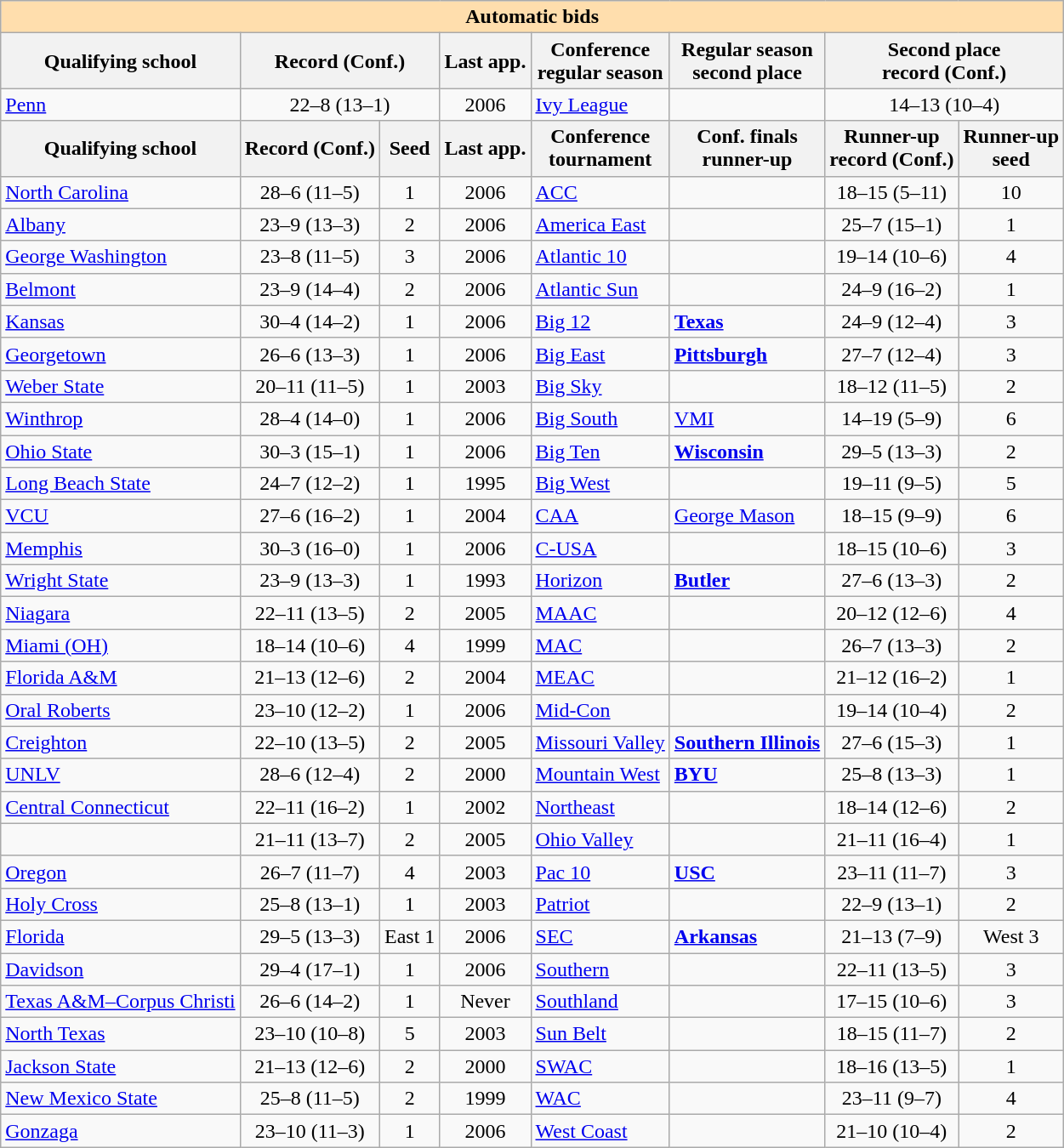<table class="wikitable">
<tr>
<th colspan="8" style="background:#ffdead;">Automatic bids</th>
</tr>
<tr>
<th>Qualifying school</th>
<th colspan="2">Record (Conf.)</th>
<th>Last app.</th>
<th>Conference<br>regular season</th>
<th>Regular season<br>second place</th>
<th colspan="2">Second place<br>record (Conf.)</th>
</tr>
<tr>
<td><a href='#'>Penn</a></td>
<td colspan=2 align=center>22–8 (13–1)</td>
<td align=center>2006</td>
<td><a href='#'>Ivy League</a></td>
<td></td>
<td colspan=2 align=center>14–13 (10–4)</td>
</tr>
<tr>
<th>Qualifying school</th>
<th>Record (Conf.)</th>
<th>Seed</th>
<th>Last app.</th>
<th>Conference<br>tournament</th>
<th>Conf. finals<br>runner-up</th>
<th>Runner-up<br>record (Conf.)</th>
<th>Runner-up<br>seed</th>
</tr>
<tr>
<td><a href='#'>North Carolina</a></td>
<td align=center>28–6 (11–5)</td>
<td align=center>1</td>
<td align=center>2006</td>
<td><a href='#'>ACC</a></td>
<td></td>
<td align=center>18–15 (5–11)</td>
<td align=center>10</td>
</tr>
<tr>
<td><a href='#'>Albany</a></td>
<td align=center>23–9 (13–3)</td>
<td align=center>2</td>
<td align=center>2006</td>
<td><a href='#'>America East</a></td>
<td></td>
<td align=center>25–7 (15–1)</td>
<td align=center>1</td>
</tr>
<tr>
<td><a href='#'>George Washington</a></td>
<td align=center>23–8 (11–5)</td>
<td align=center>3</td>
<td align=center>2006</td>
<td><a href='#'>Atlantic 10</a></td>
<td></td>
<td align=center>19–14 (10–6)</td>
<td align=center>4</td>
</tr>
<tr>
<td><a href='#'>Belmont</a></td>
<td align=center>23–9 (14–4)</td>
<td align=center>2</td>
<td align=center>2006</td>
<td><a href='#'>Atlantic Sun</a></td>
<td></td>
<td align=center>24–9 (16–2)</td>
<td align=center>1</td>
</tr>
<tr>
<td><a href='#'>Kansas</a></td>
<td align=center>30–4 (14–2)</td>
<td align=center>1</td>
<td align=center>2006</td>
<td><a href='#'>Big 12</a></td>
<td><strong><a href='#'>Texas</a></strong></td>
<td align=center>24–9 (12–4)</td>
<td align=center>3</td>
</tr>
<tr>
<td><a href='#'>Georgetown</a></td>
<td align=center>26–6 (13–3)</td>
<td align=center>1</td>
<td align=center>2006</td>
<td><a href='#'>Big East</a></td>
<td><strong><a href='#'>Pittsburgh</a></strong></td>
<td align=center>27–7 (12–4)</td>
<td align=center>3</td>
</tr>
<tr>
<td><a href='#'>Weber State</a></td>
<td align=center>20–11 (11–5)</td>
<td align=center>1</td>
<td align=center>2003</td>
<td><a href='#'>Big Sky</a></td>
<td></td>
<td align=center>18–12 (11–5)</td>
<td align=center>2</td>
</tr>
<tr>
<td><a href='#'>Winthrop</a></td>
<td align=center>28–4 (14–0)</td>
<td align=center>1</td>
<td align=center>2006</td>
<td><a href='#'>Big South</a></td>
<td><a href='#'>VMI</a></td>
<td align=center>14–19 (5–9)</td>
<td align=center>6</td>
</tr>
<tr>
<td><a href='#'>Ohio State</a></td>
<td align=center>30–3 (15–1)</td>
<td align=center>1</td>
<td align=center>2006</td>
<td><a href='#'>Big Ten</a></td>
<td><strong><a href='#'>Wisconsin</a></strong></td>
<td align=center>29–5 (13–3)</td>
<td align=center>2</td>
</tr>
<tr>
<td><a href='#'>Long Beach State</a></td>
<td align=center>24–7 (12–2)</td>
<td align=center>1</td>
<td align=center>1995</td>
<td><a href='#'>Big West</a></td>
<td></td>
<td align=center>19–11 (9–5)</td>
<td align=center>5</td>
</tr>
<tr>
<td><a href='#'>VCU</a></td>
<td align=center>27–6 (16–2)</td>
<td align=center>1</td>
<td align=center>2004</td>
<td><a href='#'>CAA</a></td>
<td><a href='#'>George Mason</a></td>
<td align=center>18–15 (9–9)</td>
<td align=center>6</td>
</tr>
<tr>
<td><a href='#'>Memphis</a></td>
<td align=center>30–3 (16–0)</td>
<td align=center>1</td>
<td align=center>2006</td>
<td><a href='#'>C-USA</a></td>
<td></td>
<td align=center>18–15 (10–6)</td>
<td align=center>3</td>
</tr>
<tr>
<td><a href='#'>Wright State</a></td>
<td align=center>23–9 (13–3)</td>
<td align=center>1</td>
<td align=center>1993</td>
<td><a href='#'>Horizon</a></td>
<td><strong><a href='#'>Butler</a></strong></td>
<td align=center>27–6 (13–3)</td>
<td align=center>2</td>
</tr>
<tr>
<td><a href='#'>Niagara</a></td>
<td align=center>22–11 (13–5)</td>
<td align=center>2</td>
<td align=center>2005</td>
<td><a href='#'>MAAC</a></td>
<td></td>
<td align=center>20–12 (12–6)</td>
<td align=center>4</td>
</tr>
<tr>
<td><a href='#'>Miami (OH)</a></td>
<td align=center>18–14 (10–6)</td>
<td align=center>4</td>
<td align=center>1999</td>
<td><a href='#'>MAC</a></td>
<td></td>
<td align=center>26–7 (13–3)</td>
<td align=center>2</td>
</tr>
<tr>
<td><a href='#'>Florida A&M</a></td>
<td align=center>21–13 (12–6)</td>
<td align=center>2</td>
<td align=center>2004</td>
<td><a href='#'>MEAC</a></td>
<td></td>
<td align=center>21–12 (16–2)</td>
<td align=center>1</td>
</tr>
<tr>
<td><a href='#'>Oral Roberts</a></td>
<td align=center>23–10 (12–2)</td>
<td align=center>1</td>
<td align=center>2006</td>
<td><a href='#'>Mid-Con</a></td>
<td></td>
<td align=center>19–14 (10–4)</td>
<td align=center>2</td>
</tr>
<tr>
<td><a href='#'>Creighton</a></td>
<td align=center>22–10 (13–5)</td>
<td align=center>2</td>
<td align=center>2005</td>
<td><a href='#'>Missouri Valley</a></td>
<td><strong><a href='#'>Southern Illinois</a></strong></td>
<td align=center>27–6 (15–3)</td>
<td align=center>1</td>
</tr>
<tr>
<td><a href='#'>UNLV</a></td>
<td align=center>28–6 (12–4)</td>
<td align=center>2</td>
<td align=center>2000</td>
<td><a href='#'>Mountain West</a></td>
<td><strong><a href='#'>BYU</a></strong></td>
<td align=center>25–8 (13–3)</td>
<td align=center>1</td>
</tr>
<tr>
<td><a href='#'>Central Connecticut</a></td>
<td align=center>22–11 (16–2)</td>
<td align=center>1</td>
<td align=center>2002</td>
<td><a href='#'>Northeast</a></td>
<td></td>
<td align=center>18–14 (12–6)</td>
<td align=center>2</td>
</tr>
<tr>
<td></td>
<td align=center>21–11 (13–7)</td>
<td align=center>2</td>
<td align=center>2005</td>
<td><a href='#'>Ohio Valley</a></td>
<td></td>
<td align=center>21–11 (16–4)</td>
<td align=center>1</td>
</tr>
<tr>
<td><a href='#'>Oregon</a></td>
<td align=center>26–7 (11–7)</td>
<td align=center>4</td>
<td align=center>2003</td>
<td><a href='#'>Pac 10</a></td>
<td><strong><a href='#'>USC</a></strong></td>
<td align=center>23–11 (11–7)</td>
<td align=center>3</td>
</tr>
<tr>
<td><a href='#'>Holy Cross</a></td>
<td align=center>25–8 (13–1)</td>
<td align=center>1</td>
<td align=center>2003</td>
<td><a href='#'>Patriot</a></td>
<td></td>
<td align=center>22–9 (13–1)</td>
<td align=center>2</td>
</tr>
<tr>
<td><a href='#'>Florida</a></td>
<td align=center>29–5 (13–3)</td>
<td align=center>East 1</td>
<td align=center>2006</td>
<td><a href='#'>SEC</a></td>
<td><strong><a href='#'>Arkansas</a></strong></td>
<td align=center>21–13 (7–9)</td>
<td align=center>West 3</td>
</tr>
<tr>
<td><a href='#'>Davidson</a></td>
<td align=center>29–4 (17–1)</td>
<td align=center>1</td>
<td align=center>2006</td>
<td><a href='#'>Southern</a></td>
<td></td>
<td align=center>22–11 (13–5)</td>
<td align=center>3</td>
</tr>
<tr>
<td><a href='#'>Texas A&M–Corpus Christi</a></td>
<td align=center>26–6 (14–2)</td>
<td align=center>1</td>
<td align=center>Never</td>
<td><a href='#'>Southland</a></td>
<td></td>
<td align=center>17–15 (10–6)</td>
<td align=center>3</td>
</tr>
<tr>
<td><a href='#'>North Texas</a></td>
<td align=center>23–10 (10–8)</td>
<td align=center>5</td>
<td align=center>2003</td>
<td><a href='#'>Sun Belt</a></td>
<td></td>
<td align=center>18–15 (11–7)</td>
<td align=center>2</td>
</tr>
<tr>
<td><a href='#'>Jackson State</a></td>
<td align=center>21–13 (12–6)</td>
<td align=center>2</td>
<td align=center>2000</td>
<td><a href='#'>SWAC</a></td>
<td></td>
<td align=center>18–16 (13–5)</td>
<td align=center>1</td>
</tr>
<tr>
<td><a href='#'>New Mexico State</a></td>
<td align=center>25–8 (11–5)</td>
<td align=center>2</td>
<td align=center>1999</td>
<td><a href='#'>WAC</a></td>
<td></td>
<td align=center>23–11 (9–7)</td>
<td align=center>4</td>
</tr>
<tr>
<td><a href='#'>Gonzaga</a></td>
<td align=center>23–10 (11–3)</td>
<td align=center>1</td>
<td align=center>2006</td>
<td><a href='#'>West Coast</a></td>
<td></td>
<td align=center>21–10 (10–4)</td>
<td align=center>2</td>
</tr>
</table>
